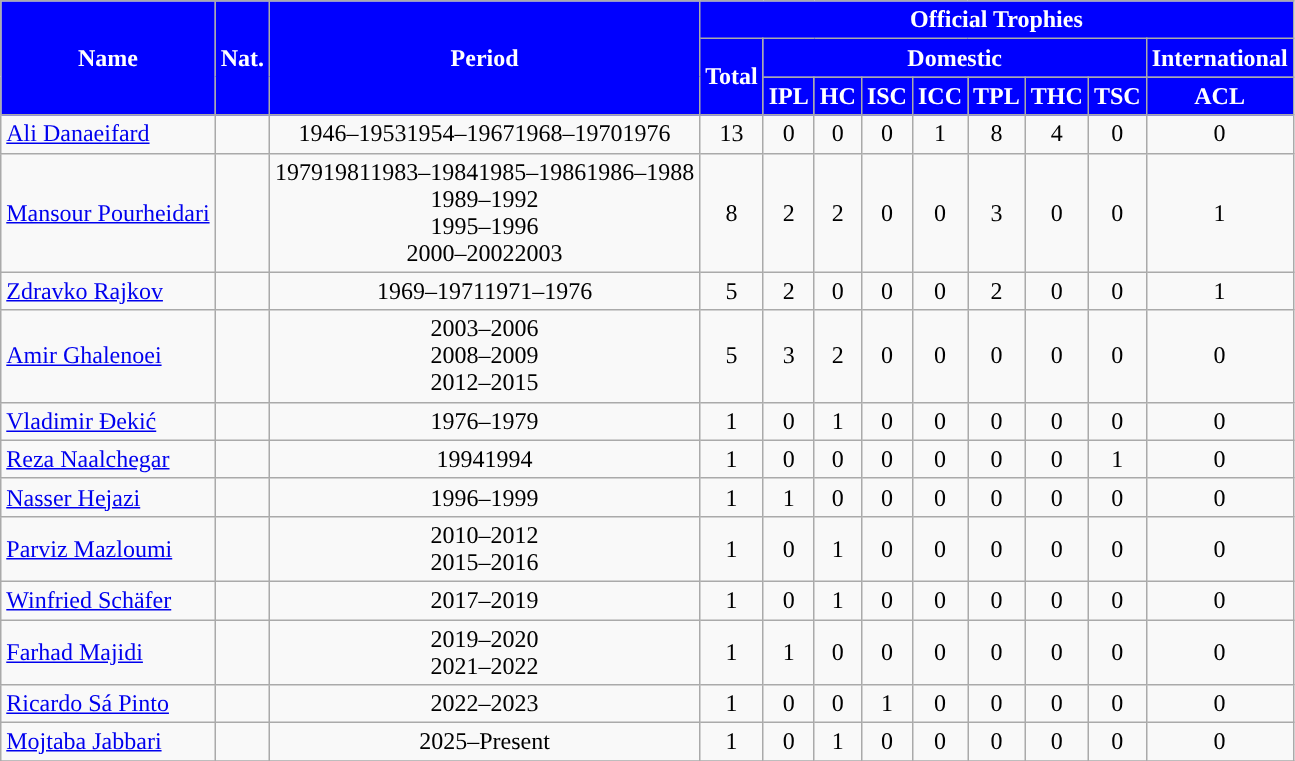<table class="wikitable" style="text-align:center;">
<tr>
<th rowspan="3" ! style="background:#0000FF; color:#FFFFFF; ">Name</th>
<th rowspan="3" ! style="background:#0000FF; color:#FFFFFF; ">Nat.</th>
<th rowspan="3" ! style="background:#0000FF; color:#FFFFFF; ">Period</th>
<th colspan="9" ! style="background:#0000FF; color:#FFFFFF; ">Official Trophies</th>
</tr>
<tr>
<th rowspan="2" ! style="background:#0000FF; color:#FFFFFF; ">Total</th>
<th colspan="7" ! style="background:#0000FF; color:#FFFFFF; ">Domestic</th>
<th style="background:#0000FF; color:#FFFFFF; ">International</th>
</tr>
<tr>
<th style="background:#0000FF; color:#FFFFFF; ">IPL</th>
<th style="background:#0000FF; color:#FFFFFF; ">HC</th>
<th style="background:#0000FF; color:#FFFFFF; ">ISC</th>
<th style="background:#0000FF; color:#FFFFFF; ">ICC</th>
<th style="background:#0000FF; color:#FFFFFF; ">TPL</th>
<th style="background:#0000FF; color:#FFFFFF; ">THC</th>
<th style="background:#0000FF; color:#FFFFFF; ">TSC</th>
<th style="background:#0000FF; color:#FFFFFF; ">ACL</th>
</tr>
<tr>
<td style="text-align:left;"><a href='#'>Ali Danaeifard</a></td>
<td></td>
<td>1946–19531954–19671968–19701976</td>
<td>13</td>
<td>0</td>
<td>0</td>
<td>0</td>
<td>1</td>
<td>8</td>
<td>4</td>
<td>0</td>
<td>0</td>
</tr>
<tr>
<td style="text-align:left;"><a href='#'>Mansour Pourheidari</a></td>
<td></td>
<td>197919811983–19841985–19861986–1988<br>1989–1992<br>1995–1996<br>2000–20022003</td>
<td>8</td>
<td>2</td>
<td>2</td>
<td>0</td>
<td>0</td>
<td>3</td>
<td>0</td>
<td>0</td>
<td>1</td>
</tr>
<tr>
<td style="text-align:left;"><a href='#'>Zdravko Rajkov</a></td>
<td></td>
<td>1969–19711971–1976</td>
<td>5</td>
<td>2</td>
<td>0</td>
<td>0</td>
<td>0</td>
<td>2</td>
<td>0</td>
<td>0</td>
<td>1</td>
</tr>
<tr>
<td style="text-align:left;"><a href='#'>Amir Ghalenoei</a></td>
<td></td>
<td>2003–2006<br>2008–2009<br>2012–2015</td>
<td>5</td>
<td>3</td>
<td>2</td>
<td>0</td>
<td>0</td>
<td>0</td>
<td>0</td>
<td>0</td>
<td>0</td>
</tr>
<tr>
<td style="text-align:left;"><a href='#'>Vladimir Đekić</a></td>
<td></td>
<td>1976–1979</td>
<td>1</td>
<td>0</td>
<td>1</td>
<td>0</td>
<td>0</td>
<td>0</td>
<td>0</td>
<td>0</td>
<td>0</td>
</tr>
<tr>
<td style="text-align:left;"><a href='#'>Reza Naalchegar</a></td>
<td></td>
<td>19941994</td>
<td>1</td>
<td>0</td>
<td>0</td>
<td>0</td>
<td>0</td>
<td>0</td>
<td>0</td>
<td>1</td>
<td>0</td>
</tr>
<tr>
<td style="text-align:left;"><a href='#'>Nasser Hejazi</a></td>
<td></td>
<td>1996–1999</td>
<td>1</td>
<td>1</td>
<td>0</td>
<td>0</td>
<td>0</td>
<td>0</td>
<td>0</td>
<td>0</td>
<td>0</td>
</tr>
<tr>
<td style="text-align:left;"><a href='#'>Parviz Mazloumi</a></td>
<td></td>
<td>2010–2012<br>2015–2016</td>
<td>1</td>
<td>0</td>
<td>1</td>
<td>0</td>
<td>0</td>
<td>0</td>
<td>0</td>
<td>0</td>
<td>0</td>
</tr>
<tr>
<td style="text-align:left;"><a href='#'>Winfried Schäfer</a></td>
<td></td>
<td>2017–2019</td>
<td>1</td>
<td>0</td>
<td>1</td>
<td>0</td>
<td>0</td>
<td>0</td>
<td>0</td>
<td>0</td>
<td>0</td>
</tr>
<tr>
<td style="text-align:left;"><a href='#'>Farhad Majidi</a></td>
<td></td>
<td>2019–2020<br>2021–2022</td>
<td>1</td>
<td>1</td>
<td>0</td>
<td>0</td>
<td>0</td>
<td>0</td>
<td>0</td>
<td>0</td>
<td>0</td>
</tr>
<tr>
<td style="text-align:left;"><a href='#'>Ricardo Sá Pinto</a></td>
<td></td>
<td>2022–2023</td>
<td>1</td>
<td>0</td>
<td>0</td>
<td>1</td>
<td>0</td>
<td>0</td>
<td>0</td>
<td>0</td>
<td>0</td>
</tr>
<tr>
<td style="text-align:left;"><a href='#'>Mojtaba Jabbari</a></td>
<td></td>
<td>2025–Present</td>
<td>1</td>
<td>0</td>
<td>1</td>
<td>0</td>
<td>0</td>
<td>0</td>
<td>0</td>
<td>0</td>
<td>0</td>
</tr>
<tr>
</tr>
</table>
